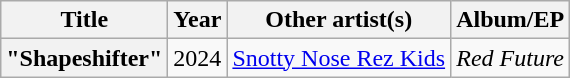<table class="wikitable plainrowheaders" style="text-align:center;">
<tr>
<th scope="col">Title</th>
<th scope="col">Year</th>
<th scope="col">Other artist(s)</th>
<th scope="col">Album/EP</th>
</tr>
<tr>
<th scope="row">"Shapeshifter"</th>
<td>2024</td>
<td><a href='#'>Snotty Nose Rez Kids</a></td>
<td><em>Red Future</em></td>
</tr>
</table>
